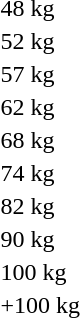<table>
<tr>
<td>48 kg <br> </td>
<td></td>
<td></td>
<td></td>
</tr>
<tr>
<td>52 kg <br> </td>
<td></td>
<td></td>
<td></td>
</tr>
<tr>
<td>57 kg <br> </td>
<td></td>
<td></td>
<td></td>
</tr>
<tr>
<td>62 kg <br> </td>
<td></td>
<td></td>
<td></td>
</tr>
<tr>
<td>68 kg <br> </td>
<td></td>
<td></td>
<td></td>
</tr>
<tr>
<td>74 kg <br> </td>
<td></td>
<td></td>
<td></td>
</tr>
<tr>
<td>82 kg <br> </td>
<td></td>
<td></td>
<td></td>
</tr>
<tr>
<td>90 kg <br> </td>
<td></td>
<td></td>
<td></td>
</tr>
<tr>
<td>100 kg <br> </td>
<td></td>
<td></td>
<td></td>
</tr>
<tr>
<td>+100 kg <br> </td>
<td></td>
<td></td>
<td></td>
</tr>
</table>
